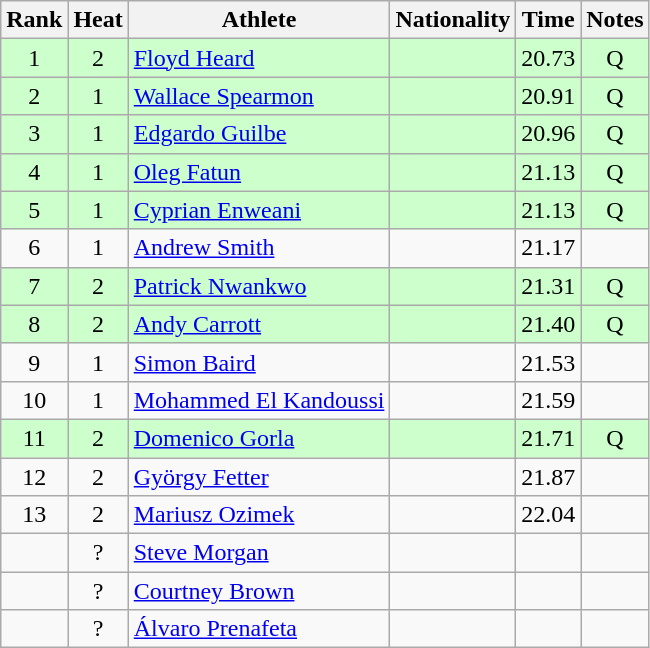<table class="wikitable sortable" style="text-align:center">
<tr>
<th>Rank</th>
<th>Heat</th>
<th>Athlete</th>
<th>Nationality</th>
<th>Time</th>
<th>Notes</th>
</tr>
<tr bgcolor=ccffcc>
<td>1</td>
<td>2</td>
<td align=left><a href='#'>Floyd Heard</a></td>
<td align=left></td>
<td>20.73</td>
<td>Q</td>
</tr>
<tr bgcolor=ccffcc>
<td>2</td>
<td>1</td>
<td align=left><a href='#'>Wallace Spearmon</a></td>
<td align=left></td>
<td>20.91</td>
<td>Q</td>
</tr>
<tr bgcolor=ccffcc>
<td>3</td>
<td>1</td>
<td align=left><a href='#'>Edgardo Guilbe</a></td>
<td align=left></td>
<td>20.96</td>
<td>Q</td>
</tr>
<tr bgcolor=ccffcc>
<td>4</td>
<td>1</td>
<td align=left><a href='#'>Oleg Fatun</a></td>
<td align=left></td>
<td>21.13</td>
<td>Q</td>
</tr>
<tr bgcolor=ccffcc>
<td>5</td>
<td>1</td>
<td align=left><a href='#'>Cyprian Enweani</a></td>
<td align=left></td>
<td>21.13</td>
<td>Q</td>
</tr>
<tr>
<td>6</td>
<td>1</td>
<td align=left><a href='#'>Andrew Smith</a></td>
<td align=left></td>
<td>21.17</td>
<td></td>
</tr>
<tr bgcolor=ccffcc>
<td>7</td>
<td>2</td>
<td align=left><a href='#'>Patrick Nwankwo</a></td>
<td align=left></td>
<td>21.31</td>
<td>Q</td>
</tr>
<tr bgcolor=ccffcc>
<td>8</td>
<td>2</td>
<td align=left><a href='#'>Andy Carrott</a></td>
<td align=left></td>
<td>21.40</td>
<td>Q</td>
</tr>
<tr>
<td>9</td>
<td>1</td>
<td align=left><a href='#'>Simon Baird</a></td>
<td align=left></td>
<td>21.53</td>
<td></td>
</tr>
<tr>
<td>10</td>
<td>1</td>
<td align=left><a href='#'>Mohammed El Kandoussi</a></td>
<td align=left></td>
<td>21.59</td>
<td></td>
</tr>
<tr bgcolor=ccffcc>
<td>11</td>
<td>2</td>
<td align=left><a href='#'>Domenico Gorla</a></td>
<td align=left></td>
<td>21.71</td>
<td>Q</td>
</tr>
<tr>
<td>12</td>
<td>2</td>
<td align=left><a href='#'>György Fetter</a></td>
<td align=left></td>
<td>21.87</td>
<td></td>
</tr>
<tr>
<td>13</td>
<td>2</td>
<td align=left><a href='#'>Mariusz Ozimek</a></td>
<td align=left></td>
<td>22.04</td>
<td></td>
</tr>
<tr>
<td></td>
<td>?</td>
<td align=left><a href='#'>Steve Morgan</a></td>
<td align=left></td>
<td></td>
<td></td>
</tr>
<tr>
<td></td>
<td>?</td>
<td align=left><a href='#'>Courtney Brown</a></td>
<td align=left></td>
<td></td>
<td></td>
</tr>
<tr>
<td></td>
<td>?</td>
<td align=left><a href='#'>Álvaro Prenafeta</a></td>
<td align=left></td>
<td></td>
<td></td>
</tr>
</table>
